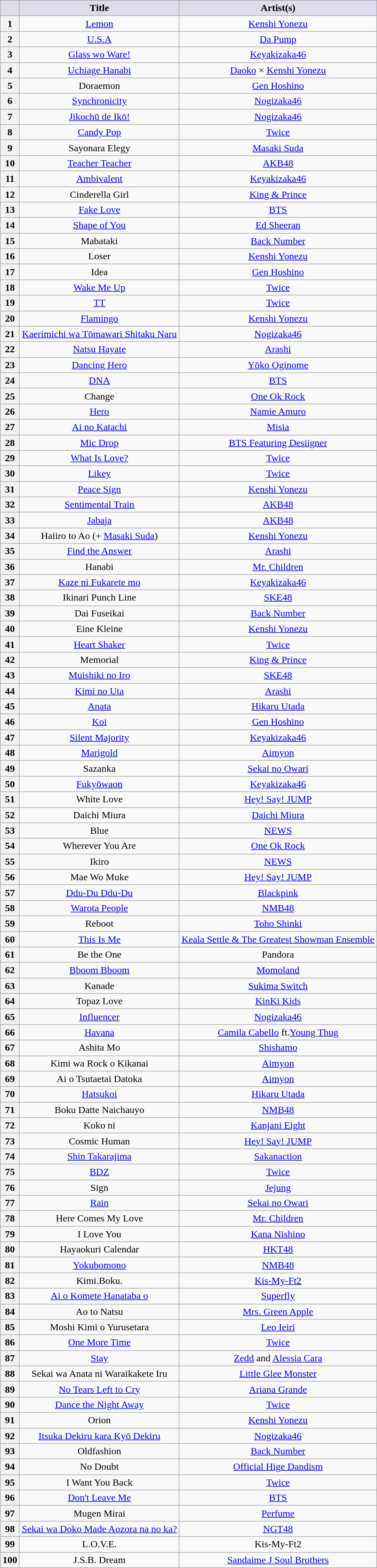<table class="wikitable sortable" style="text-align: center">
<tr>
</tr>
<tr>
<th scope="col" style="background:#dde;"></th>
<th scope="col" style="background:#dde;">Title</th>
<th scope="col" style="background:#dde;">Artist(s)</th>
</tr>
<tr>
<th scope="row">1</th>
<td><a href='#'>Lemon</a></td>
<td><a href='#'>Kenshi Yonezu</a></td>
</tr>
<tr>
<th scope="row">2</th>
<td><a href='#'>U.S.A</a></td>
<td><a href='#'>Da Pump</a></td>
</tr>
<tr>
<th scope="row">3</th>
<td><a href='#'>Glass wo Ware!</a></td>
<td><a href='#'>Keyakizaka46</a></td>
</tr>
<tr>
<th scope="row">4</th>
<td><a href='#'>Uchiage Hanabi</a></td>
<td><a href='#'>Daoko</a> × <a href='#'>Kenshi Yonezu</a></td>
</tr>
<tr>
<th scope="row">5</th>
<td>Doraemon</td>
<td><a href='#'>Gen Hoshino</a></td>
</tr>
<tr>
<th scope="row">6</th>
<td><a href='#'>Synchronicity</a></td>
<td><a href='#'>Nogizaka46</a></td>
</tr>
<tr>
<th scope="row">7</th>
<td><a href='#'>Jikochū de Ikō!</a></td>
<td><a href='#'>Nogizaka46</a></td>
</tr>
<tr>
<th scope="row">8</th>
<td><a href='#'>Candy Pop</a></td>
<td><a href='#'>Twice</a></td>
</tr>
<tr>
<th scope="row">9</th>
<td>Sayonara Elegy</td>
<td><a href='#'>Masaki Suda</a></td>
</tr>
<tr>
<th scope="row">10</th>
<td><a href='#'>Teacher Teacher</a></td>
<td><a href='#'>AKB48</a></td>
</tr>
<tr>
<th scope="row">11</th>
<td><a href='#'>Ambivalent</a></td>
<td><a href='#'>Keyakizaka46</a></td>
</tr>
<tr>
<th scope="row">12</th>
<td>Cinderella Girl</td>
<td><a href='#'>King & Prince</a></td>
</tr>
<tr>
<th scope="row">13</th>
<td><a href='#'>Fake Love</a></td>
<td><a href='#'>BTS</a></td>
</tr>
<tr>
<th scope="row">14</th>
<td><a href='#'>Shape of You</a></td>
<td><a href='#'>Ed Sheeran</a></td>
</tr>
<tr>
<th scope="row">15</th>
<td>Mabataki</td>
<td><a href='#'>Back Number</a></td>
</tr>
<tr>
<th scope="row">16</th>
<td>Loser</td>
<td><a href='#'>Kenshi Yonezu</a></td>
</tr>
<tr>
<th scope="row">17</th>
<td>Idea</td>
<td><a href='#'>Gen Hoshino</a></td>
</tr>
<tr>
<th scope="row">18</th>
<td><a href='#'>Wake Me Up</a></td>
<td><a href='#'>Twice</a></td>
</tr>
<tr>
<th scope="row">19</th>
<td><a href='#'>TT</a></td>
<td><a href='#'>Twice</a></td>
</tr>
<tr>
<th scope="row">20</th>
<td><a href='#'>Flamingo</a></td>
<td><a href='#'>Kenshi Yonezu</a></td>
</tr>
<tr>
<th scope="row">21</th>
<td><a href='#'>Kaerimichi wa Tōmawari Shitaku Naru</a></td>
<td><a href='#'>Nogizaka46</a></td>
</tr>
<tr>
<th scope="row">22</th>
<td><a href='#'>Natsu Hayate</a></td>
<td><a href='#'>Arashi</a></td>
</tr>
<tr>
<th scope="row">23</th>
<td><a href='#'>Dancing Hero</a></td>
<td><a href='#'>Yōko Oginome</a></td>
</tr>
<tr>
<th scope="row">24</th>
<td><a href='#'>DNA</a></td>
<td><a href='#'>BTS</a></td>
</tr>
<tr>
<th scope="row">25</th>
<td>Change</td>
<td><a href='#'>One Ok Rock</a></td>
</tr>
<tr>
<th scope="row">26</th>
<td><a href='#'>Hero</a></td>
<td><a href='#'>Namie Amuro</a></td>
</tr>
<tr>
<th scope="row">27</th>
<td><a href='#'>Ai no Katachi</a></td>
<td><a href='#'>Misia</a></td>
</tr>
<tr>
<th scope="row">28</th>
<td><a href='#'>Mic Drop</a></td>
<td><a href='#'>BTS Featuring Desiigner</a></td>
</tr>
<tr>
<th scope="row">29</th>
<td><a href='#'>What Is Love?</a></td>
<td><a href='#'>Twice</a></td>
</tr>
<tr>
<th scope="row">30</th>
<td><a href='#'>Likey</a></td>
<td><a href='#'>Twice</a></td>
</tr>
<tr>
<th scope="row">31</th>
<td><a href='#'>Peace Sign</a></td>
<td><a href='#'>Kenshi Yonezu</a></td>
</tr>
<tr>
<th scope="row">32</th>
<td><a href='#'>Sentimental Train</a></td>
<td><a href='#'>AKB48</a></td>
</tr>
<tr>
<th scope="row">33</th>
<td><a href='#'>Jabaja</a></td>
<td><a href='#'>AKB48</a></td>
</tr>
<tr>
<th scope="row">34</th>
<td>Haiiro to Ao (+ <a href='#'>Masaki Suda</a>)</td>
<td><a href='#'>Kenshi Yonezu</a></td>
</tr>
<tr>
<th scope="row">35</th>
<td><a href='#'>Find the Answer</a></td>
<td><a href='#'>Arashi</a></td>
</tr>
<tr>
<th scope="row">36</th>
<td>Hanabi</td>
<td><a href='#'>Mr. Children</a></td>
</tr>
<tr>
<th scope="row">37</th>
<td><a href='#'>Kaze ni Fukarete mo</a></td>
<td><a href='#'>Keyakizaka46</a></td>
</tr>
<tr>
<th scope="row">38</th>
<td>Ikinari Punch Line</td>
<td><a href='#'>SKE48</a></td>
</tr>
<tr>
<th scope="row">39</th>
<td>Dai Fuseikai</td>
<td><a href='#'>Back Number</a></td>
</tr>
<tr>
<th scope="row">40</th>
<td>Eine Kleine</td>
<td><a href='#'>Kenshi Yonezu</a></td>
</tr>
<tr>
<th scope="row">41</th>
<td><a href='#'>Heart Shaker</a></td>
<td><a href='#'>Twice</a></td>
</tr>
<tr>
<th scope="row">42</th>
<td>Memorial</td>
<td><a href='#'>King & Prince</a></td>
</tr>
<tr>
<th scope="row">43</th>
<td><a href='#'>Muishiki no Iro</a></td>
<td><a href='#'>SKE48</a></td>
</tr>
<tr>
<th scope="row">44</th>
<td><a href='#'>Kimi no Uta</a></td>
<td><a href='#'>Arashi</a></td>
</tr>
<tr>
<th scope="row">45</th>
<td><a href='#'>Anata</a></td>
<td><a href='#'>Hikaru Utada</a></td>
</tr>
<tr>
<th scope="row">46</th>
<td><a href='#'>Koi</a></td>
<td><a href='#'>Gen Hoshino</a></td>
</tr>
<tr>
<th scope="row">47</th>
<td><a href='#'>Silent Majority</a></td>
<td><a href='#'>Keyakizaka46</a></td>
</tr>
<tr>
<th scope="row">48</th>
<td><a href='#'>Marigold</a></td>
<td><a href='#'>Aimyon</a></td>
</tr>
<tr>
<th scope="row">49</th>
<td>Sazanka</td>
<td><a href='#'>Sekai no Owari</a></td>
</tr>
<tr>
<th scope="row">50</th>
<td><a href='#'>Fukyōwaon</a></td>
<td><a href='#'>Keyakizaka46</a></td>
</tr>
<tr>
<th scope="row">51</th>
<td>White Love</td>
<td><a href='#'>Hey! Say! JUMP</a></td>
</tr>
<tr>
<th scope="row">52</th>
<td>Daichi Miura</td>
<td><a href='#'>Daichi Miura</a></td>
</tr>
<tr>
<th scope="row">53</th>
<td>Blue</td>
<td><a href='#'>NEWS</a></td>
</tr>
<tr>
<th scope="row">54</th>
<td>Wherever You Are</td>
<td><a href='#'>One Ok Rock</a></td>
</tr>
<tr>
<th scope="row">55</th>
<td>Ikiro</td>
<td><a href='#'>NEWS</a></td>
</tr>
<tr>
<th scope="row">56</th>
<td>Mae Wo Muke</td>
<td><a href='#'>Hey! Say! JUMP</a></td>
</tr>
<tr>
<th scope="row">57</th>
<td><a href='#'>Ddu-Du Ddu-Du</a></td>
<td><a href='#'>Blackpink</a></td>
</tr>
<tr>
<th scope="row">58</th>
<td><a href='#'>Warota People</a></td>
<td><a href='#'>NMB48</a></td>
</tr>
<tr>
<th scope="row">59</th>
<td>Reboot</td>
<td><a href='#'>Toho Shinki</a></td>
</tr>
<tr>
<th scope="row">60</th>
<td><a href='#'>This Is Me</a></td>
<td><a href='#'>Keala Settle & The Greatest Showman Ensemble</a></td>
</tr>
<tr>
<th scope="row">61</th>
<td>Be the One</td>
<td>Pandora</td>
</tr>
<tr>
<th scope="row">62</th>
<td><a href='#'>Bboom Bboom</a></td>
<td><a href='#'>Momoland</a></td>
</tr>
<tr>
<th scope="row">63</th>
<td>Kanade</td>
<td><a href='#'>Sukima Switch</a></td>
</tr>
<tr>
<th scope="row">64</th>
<td>Topaz Love</td>
<td><a href='#'>KinKi Kids</a></td>
</tr>
<tr>
<th scope="row">65</th>
<td><a href='#'>Influencer</a></td>
<td><a href='#'>Nogizaka46</a></td>
</tr>
<tr>
<th scope="row">66</th>
<td><a href='#'>Havana</a></td>
<td><a href='#'>Camila Cabello</a> ft.<a href='#'>Young Thug</a></td>
</tr>
<tr>
<th scope="row">67</th>
<td>Ashita Mo</td>
<td><a href='#'>Shishamo</a></td>
</tr>
<tr>
<th scope="row">68</th>
<td>Kimi wa Rock o Kikanai</td>
<td><a href='#'>Aimyon</a></td>
</tr>
<tr>
<th scope="row">69</th>
<td>Ai o Tsutaetai Datoka</td>
<td><a href='#'>Aimyon</a></td>
</tr>
<tr>
<th scope="row">70</th>
<td><a href='#'>Hatsukoi</a></td>
<td><a href='#'>Hikaru Utada</a></td>
</tr>
<tr>
<th scope="row">71</th>
<td>Boku Datte Naichauyo</td>
<td><a href='#'>NMB48</a></td>
</tr>
<tr>
<th scope="row">72</th>
<td>Koko ni</td>
<td><a href='#'>Kanjani Eight</a></td>
</tr>
<tr>
<th scope="row">73</th>
<td>Cosmic Human</td>
<td><a href='#'>Hey! Say! JUMP</a></td>
</tr>
<tr>
<th scope="row">74</th>
<td><a href='#'>Shin Takarajima</a></td>
<td><a href='#'>Sakanaction</a></td>
</tr>
<tr>
<th scope="row">75</th>
<td><a href='#'>BDZ</a></td>
<td><a href='#'>Twice</a></td>
</tr>
<tr>
<th scope="row">76</th>
<td>Sign</td>
<td><a href='#'>Jejung</a></td>
</tr>
<tr>
<th scope="row">77</th>
<td><a href='#'>Rain</a></td>
<td><a href='#'>Sekai no Owari</a></td>
</tr>
<tr>
<th scope="row">78</th>
<td>Here Comes My Love</td>
<td><a href='#'>Mr. Children</a></td>
</tr>
<tr>
<th scope="row">79</th>
<td>I Love You</td>
<td><a href='#'>Kana Nishino</a></td>
</tr>
<tr>
<th scope="row">80</th>
<td>Hayaokuri Calendar</td>
<td><a href='#'>HKT48</a></td>
</tr>
<tr>
<th scope="row">81</th>
<td><a href='#'>Yokubomono</a></td>
<td><a href='#'>NMB48</a></td>
</tr>
<tr>
<th scope="row">82</th>
<td>Kimi.Boku.</td>
<td><a href='#'>Kis-My-Ft2</a></td>
</tr>
<tr>
<th scope="row">83</th>
<td><a href='#'>Ai o Komete Hanataba o</a></td>
<td><a href='#'>Superfly</a></td>
</tr>
<tr>
<th scope="row">84</th>
<td>Ao to Natsu</td>
<td><a href='#'>Mrs. Green Apple</a></td>
</tr>
<tr>
<th scope="row">85</th>
<td>Moshi Kimi o Yurusetara</td>
<td><a href='#'>Leo Ieiri</a></td>
</tr>
<tr>
<th scope="row">86</th>
<td><a href='#'>One More Time</a></td>
<td><a href='#'>Twice</a></td>
</tr>
<tr>
<th scope="row">87</th>
<td><a href='#'>Stay</a></td>
<td><a href='#'>Zedd</a> and <a href='#'>Alessia Cara</a></td>
</tr>
<tr>
<th scope="row">88</th>
<td>Sekai wa Anata ni Waraikakete Iru</td>
<td><a href='#'>Little Glee Monster</a></td>
</tr>
<tr>
<th scope="row">89</th>
<td><a href='#'>No Tears Left to Cry</a></td>
<td><a href='#'>Ariana Grande</a></td>
</tr>
<tr>
<th scope="row">90</th>
<td><a href='#'>Dance the Night Away</a></td>
<td><a href='#'>Twice</a></td>
</tr>
<tr>
<th scope="row">91</th>
<td>Orion</td>
<td><a href='#'>Kenshi Yonezu</a></td>
</tr>
<tr>
<th scope="row">92</th>
<td><a href='#'>Itsuka Dekiru kara Kyō Dekiru</a></td>
<td><a href='#'>Nogizaka46</a></td>
</tr>
<tr>
<th scope="row">93</th>
<td>Oldfashion</td>
<td><a href='#'>Back Number</a></td>
</tr>
<tr>
<th scope="row">94</th>
<td>No Doubt</td>
<td><a href='#'>Official Hige Dandism</a></td>
</tr>
<tr>
<th scope="row">95</th>
<td>I Want You Back</td>
<td><a href='#'>Twice</a></td>
</tr>
<tr>
<th scope="row">96</th>
<td><a href='#'>Don't Leave Me</a></td>
<td><a href='#'>BTS</a></td>
</tr>
<tr>
<th scope="row">97</th>
<td>Mugen Mirai</td>
<td><a href='#'>Perfume</a></td>
</tr>
<tr>
<th scope="row">98</th>
<td><a href='#'>Sekai wa Doko Made Aozora na no ka?</a></td>
<td><a href='#'>NGT48</a></td>
</tr>
<tr>
<th scope="row">99</th>
<td>L.O.V.E.</td>
<td>Kis-My-Ft2</td>
</tr>
<tr>
<th scope="row">100</th>
<td>J.S.B. Dream</td>
<td><a href='#'>Sandaime J Soul Brothers</a></td>
</tr>
</table>
